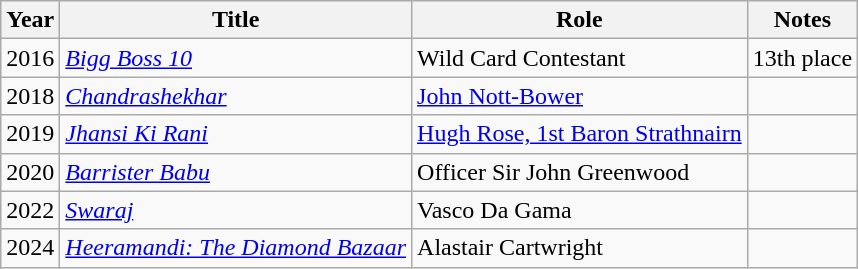<table class="wikitable">
<tr>
<th>Year</th>
<th>Title</th>
<th>Role</th>
<th>Notes</th>
</tr>
<tr>
<td>2016</td>
<td><em><a href='#'>Bigg Boss 10</a></em></td>
<td>Wild Card Contestant</td>
<td>13th place</td>
</tr>
<tr>
<td>2018</td>
<td><em><a href='#'>Chandrashekhar</a></em></td>
<td><a href='#'>John Nott-Bower</a></td>
<td></td>
</tr>
<tr>
<td>2019</td>
<td><em><a href='#'>Jhansi Ki Rani</a></em></td>
<td><a href='#'>Hugh Rose, 1st Baron Strathnairn</a></td>
<td></td>
</tr>
<tr>
<td>2020</td>
<td><em><a href='#'>Barrister Babu</a></em></td>
<td>Officer Sir John Greenwood</td>
<td></td>
</tr>
<tr>
<td>2022</td>
<td><em><a href='#'>Swaraj</a></em></td>
<td>Vasco Da Gama</td>
<td></td>
</tr>
<tr>
<td>2024</td>
<td><em><a href='#'>Heeramandi: The Diamond Bazaar</a></em></td>
<td>Alastair Cartwright</td>
<td></td>
</tr>
</table>
